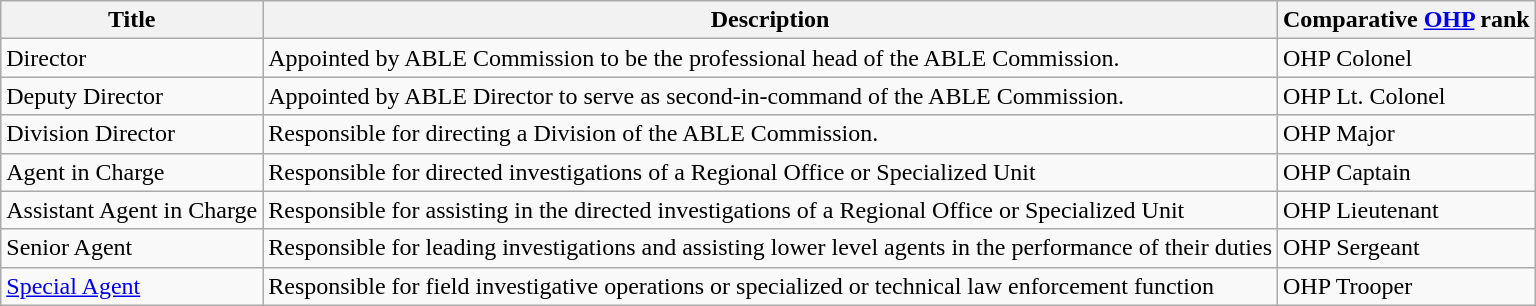<table border="1" cellspacing="0" cellpadding="5" style="border-collapse:collapse;" class="wikitable">
<tr>
<th>Title</th>
<th>Description</th>
<th>Comparative <a href='#'>OHP</a> rank</th>
</tr>
<tr>
<td>Director</td>
<td>Appointed by ABLE Commission to be the professional head of the ABLE Commission.</td>
<td>OHP Colonel</td>
</tr>
<tr>
<td>Deputy Director</td>
<td>Appointed by ABLE Director to serve as second-in-command of the ABLE Commission.</td>
<td>OHP Lt. Colonel</td>
</tr>
<tr>
<td>Division Director</td>
<td>Responsible for directing a Division of the ABLE Commission.</td>
<td>OHP Major</td>
</tr>
<tr>
<td>Agent in Charge</td>
<td>Responsible for directed investigations of a Regional Office or Specialized Unit</td>
<td>OHP Captain</td>
</tr>
<tr>
<td>Assistant Agent in Charge</td>
<td>Responsible for assisting in the directed investigations of a Regional Office or Specialized Unit</td>
<td>OHP Lieutenant</td>
</tr>
<tr>
<td>Senior Agent</td>
<td>Responsible for leading investigations and assisting lower level agents in the performance of their duties</td>
<td>OHP Sergeant</td>
</tr>
<tr>
<td><a href='#'>Special Agent</a></td>
<td>Responsible for field investigative operations or specialized or technical law enforcement function</td>
<td>OHP Trooper</td>
</tr>
</table>
